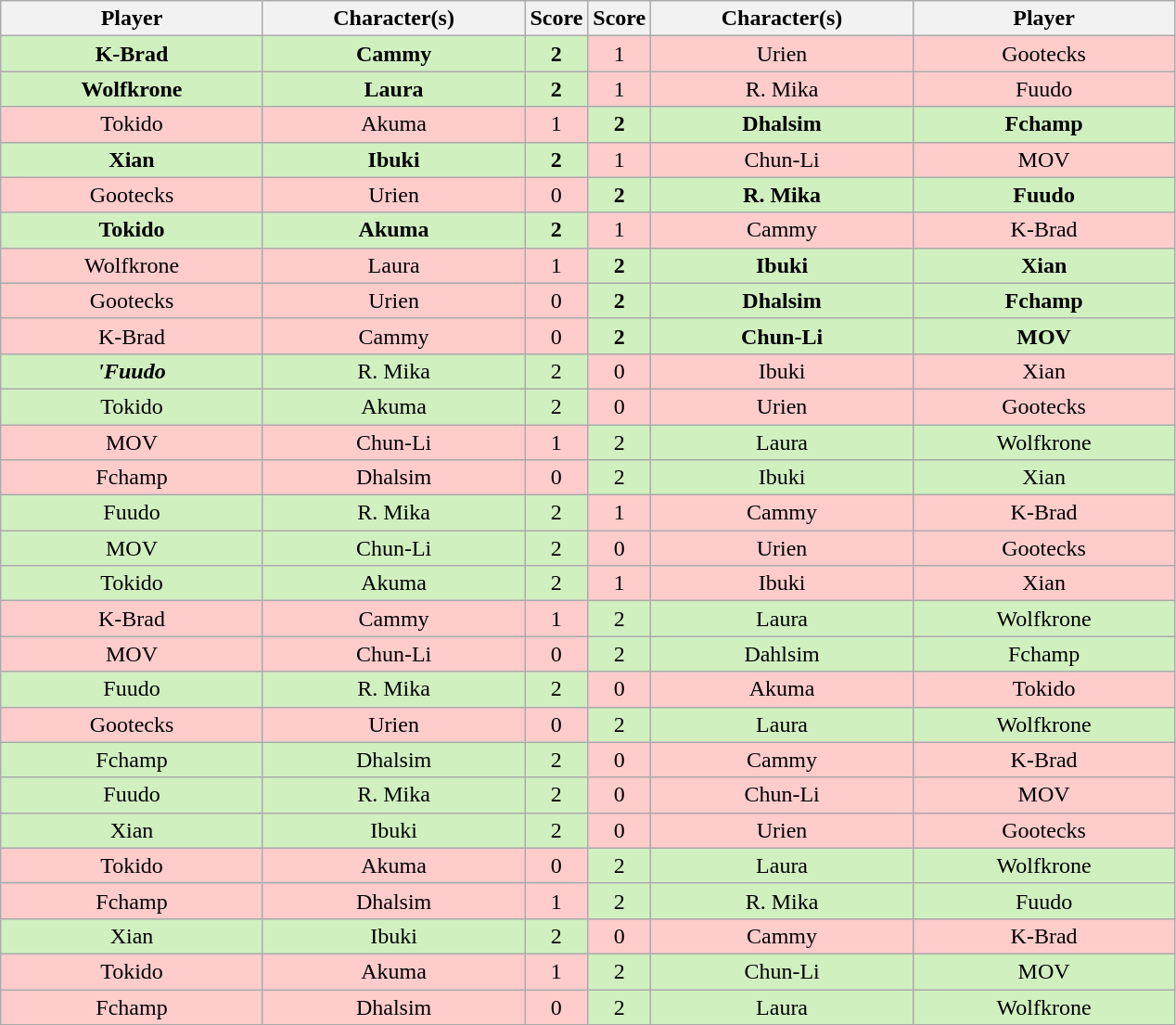<table class="wikitable" style="text-align: center;">
<tr>
<th width="181px">Player</th>
<th width="181px">Character(s)</th>
<th width="20px">Score</th>
<th width="20px">Score</th>
<th width="181px">Character(s)</th>
<th width="181px">Player</th>
</tr>
<tr>
<td style="background: #D0F0C0;"><strong>K-Brad</strong></td>
<td style="background: #D0F0C0;"><strong>Cammy</strong></td>
<td style="background: #D0F0C0;"><strong>2</strong></td>
<td style="background: #FFCCCC;">1</td>
<td style="background: #FFCCCC;">Urien</td>
<td style="background: #FFCCCC;">Gootecks</td>
</tr>
<tr>
<td style="background: #D0F0C0;"><strong>Wolfkrone</strong></td>
<td style="background: #D0F0C0;"><strong>Laura</strong></td>
<td style="background: #D0F0C0;"><strong>2</strong></td>
<td style="background: #FFCCCC;">1</td>
<td style="background: #FFCCCC;">R. Mika</td>
<td style="background: #FFCCCC;">Fuudo</td>
</tr>
<tr>
<td style="background: #FFCCCC;">Tokido</td>
<td style="background: #FFCCCC;">Akuma</td>
<td style="background: #FFCCCC;">1</td>
<td style="background: #D0F0C0;"><strong>2</strong></td>
<td style="background: #D0F0C0;"><strong>Dhalsim</strong></td>
<td style="background: #D0F0C0;"><strong>Fchamp</strong></td>
</tr>
<tr>
<td style="background: #D0F0C0;"><strong>Xian</strong></td>
<td style="background: #D0F0C0;"><strong>Ibuki</strong></td>
<td style="background: #D0F0C0;"><strong>2</strong></td>
<td style="background: #FFCCCC;">1</td>
<td style="background: #FFCCCC;">Chun-Li</td>
<td style="background: #FFCCCC;">MOV</td>
</tr>
<tr>
<td style="background: #FFCCCC;">Gootecks</td>
<td style="background: #FFCCCC;">Urien</td>
<td style="background: #FFCCCC;">0</td>
<td style="background: #D0F0C0;"><strong>2</strong></td>
<td style="background: #D0F0C0;"><strong>R. Mika</strong></td>
<td style="background: #D0F0C0;"><strong>Fuudo</strong></td>
</tr>
<tr>
<td style="background: #D0F0C0;"><strong>Tokido</strong></td>
<td style="background: #D0F0C0;"><strong>Akuma</strong></td>
<td style="background: #D0F0C0;"><strong>2</strong></td>
<td style="background: #FFCCCC;">1</td>
<td style="background: #FFCCCC;">Cammy</td>
<td style="background: #FFCCCC;">K-Brad</td>
</tr>
<tr>
<td style="background: #FFCCCC;">Wolfkrone</td>
<td style="background: #FFCCCC;">Laura</td>
<td style="background: #FFCCCC;">1</td>
<td style="background: #D0F0C0;"><strong>2</strong></td>
<td style="background: #D0F0C0;"><strong>Ibuki</strong></td>
<td style="background: #D0F0C0;"><strong>Xian</strong></td>
</tr>
<tr>
<td style="background: #FFCCCC;">Gootecks</td>
<td style="background: #FFCCCC;">Urien</td>
<td style="background: #FFCCCC;">0</td>
<td style="background: #D0F0C0;"><strong>2</strong></td>
<td style="background: #D0F0C0;"><strong>Dhalsim</strong></td>
<td style="background: #D0F0C0;"><strong>Fchamp</strong></td>
</tr>
<tr>
<td style="background: #FFCCCC;">K-Brad</td>
<td style="background: #FFCCCC;">Cammy</td>
<td style="background: #FFCCCC;">0</td>
<td style="background: #D0F0C0;"><strong>2</strong></td>
<td style="background: #D0F0C0;"><strong>Chun-Li</strong></td>
<td style="background: #D0F0C0;"><strong>MOV</strong></td>
</tr>
<tr>
<td style="background: #D0F0C0;"><strong><em>'Fuudo<strong></td>
<td style="background: #D0F0C0;"></strong>R. Mika<strong></td>
<td style="background: #D0F0C0;"></strong>2<strong></td>
<td style="background: #FFCCCC;">0</td>
<td style="background: #FFCCCC;">Ibuki</td>
<td style="background: #FFCCCC;">Xian</td>
</tr>
<tr>
<td style="background: #D0F0C0;"></strong>Tokido<strong></td>
<td style="background: #D0F0C0;"></strong>Akuma<strong></td>
<td style="background: #D0F0C0;"></strong>2<strong></td>
<td style="background: #FFCCCC;">0</td>
<td style="background: #FFCCCC;">Urien</td>
<td style="background: #FFCCCC;">Gootecks</td>
</tr>
<tr>
<td style="background: #FFCCCC;">MOV</td>
<td style="background: #FFCCCC;">Chun-Li</td>
<td style="background: #FFCCCC;">1</td>
<td style="background: #D0F0C0;"></strong>2<strong></td>
<td style="background: #D0F0C0;"></strong>Laura<strong></td>
<td style="background: #D0F0C0;"></strong>Wolfkrone<strong></td>
</tr>
<tr>
<td style="background: #FFCCCC;">Fchamp</td>
<td style="background: #FFCCCC;">Dhalsim</td>
<td style="background: #FFCCCC;">0</td>
<td style="background: #D0F0C0;"></strong>2<strong></td>
<td style="background: #D0F0C0;"></strong>Ibuki<strong></td>
<td style="background: #D0F0C0;"></strong>Xian<strong></td>
</tr>
<tr>
<td style="background: #D0F0C0;"></strong>Fuudo<strong></td>
<td style="background: #D0F0C0;"></strong>R. Mika<strong></td>
<td style="background: #D0F0C0;"></strong>2<strong></td>
<td style="background: #FFCCCC;">1</td>
<td style="background: #FFCCCC;">Cammy</td>
<td style="background: #FFCCCC;">K-Brad</td>
</tr>
<tr>
<td style="background: #D0F0C0;"></strong>MOV<strong></td>
<td style="background: #D0F0C0;"></strong>Chun-Li<strong></td>
<td style="background: #D0F0C0;"></strong>2<strong></td>
<td style="background: #FFCCCC;">0</td>
<td style="background: #FFCCCC;">Urien</td>
<td style="background: #FFCCCC;">Gootecks</td>
</tr>
<tr>
<td style="background: #D0F0C0;"></strong>Tokido<strong></td>
<td style="background: #D0F0C0;"></strong>Akuma<strong></td>
<td style="background: #D0F0C0;"></strong>2<strong></td>
<td style="background: #FFCCCC;">1</td>
<td style="background: #FFCCCC;">Ibuki</td>
<td style="background: #FFCCCC;">Xian</td>
</tr>
<tr>
<td style="background: #FFCCCC;">K-Brad</td>
<td style="background: #FFCCCC;">Cammy</td>
<td style="background: #FFCCCC;">1</td>
<td style="background: #D0F0C0;"></strong>2<strong></td>
<td style="background: #D0F0C0;">Laura</td>
<td style="background: #D0F0C0;"></strong>Wolfkrone<strong></td>
</tr>
<tr>
<td style="background: #FFCCCC;">MOV</td>
<td style="background: #FFCCCC;">Chun-Li</td>
<td style="background: #FFCCCC;">0</td>
<td style="background: #D0F0C0;"></strong>2<strong></td>
<td style="background: #D0F0C0;"></strong>Dahlsim<strong></td>
<td style="background: #D0F0C0;"></strong>Fchamp<strong></td>
</tr>
<tr>
<td style="background: #D0F0C0;"></strong>Fuudo<strong></td>
<td style="background: #D0F0C0;"></strong>R. Mika<strong></td>
<td style="background: #D0F0C0;"></strong>2<strong></td>
<td style="background: #FFCCCC;">0</td>
<td style="background: #FFCCCC;">Akuma</td>
<td style="background: #FFCCCC;">Tokido</td>
</tr>
<tr>
<td style="background: #FFCCCC;">Gootecks</td>
<td style="background: #FFCCCC;">Urien</td>
<td style="background: #FFCCCC;">0</td>
<td style="background: #D0F0C0;"></strong>2<strong></td>
<td style="background: #D0F0C0;"></strong>Laura<strong></td>
<td style="background: #D0F0C0;"></strong>Wolfkrone<strong></td>
</tr>
<tr>
<td style="background: #D0F0C0;"></strong>Fchamp<strong></td>
<td style="background: #D0F0C0;">Dhalsim</td>
<td style="background: #D0F0C0;"></strong>2<strong></td>
<td style="background: #FFCCCC;">0</td>
<td style="background: #FFCCCC;">Cammy</td>
<td style="background: #FFCCCC;">K-Brad</td>
</tr>
<tr>
<td style="background: #D0F0C0;"></strong>Fuudo<strong></td>
<td style="background: #D0F0C0;"></strong>R. Mika<strong></td>
<td style="background: #D0F0C0;"></strong>2<strong></td>
<td style="background: #FFCCCC;">0</td>
<td style="background: #FFCCCC;">Chun-Li</td>
<td style="background: #FFCCCC;">MOV</td>
</tr>
<tr>
<td style="background: #D0F0C0;"></strong>Xian<strong></td>
<td style="background: #D0F0C0;"></strong>Ibuki<strong></td>
<td style="background: #D0F0C0;"></strong>2<strong></td>
<td style="background: #FFCCCC;">0</td>
<td style="background: #FFCCCC;">Urien</td>
<td style="background: #FFCCCC;">Gootecks</td>
</tr>
<tr>
<td style="background: #FFCCCC;">Tokido</td>
<td style="background: #FFCCCC;">Akuma</td>
<td style="background: #FFCCCC;">0</td>
<td style="background: #D0F0C0;"></strong>2<strong></td>
<td style="background: #D0F0C0;"></strong>Laura<strong></td>
<td style="background: #D0F0C0;"></strong>Wolfkrone<strong></td>
</tr>
<tr>
<td style="background: #FFCCCC;">Fchamp</td>
<td style="background: #FFCCCC;">Dhalsim</td>
<td style="background: #FFCCCC;">1</td>
<td style="background: #D0F0C0;"></strong>2<strong></td>
<td style="background: #D0F0C0;"></strong>R. Mika<strong></td>
<td style="background: #D0F0C0;">Fuudo</td>
</tr>
<tr>
<td style="background: #D0F0C0;"></strong>Xian<strong></td>
<td style="background: #D0F0C0;"></strong>Ibuki<strong></td>
<td style="background: #D0F0C0;"></strong>2<strong></td>
<td style="background: #FFCCCC;">0</td>
<td style="background: #FFCCCC;">Cammy</td>
<td style="background: #FFCCCC;">K-Brad</td>
</tr>
<tr>
<td style="background: #FFCCCC;">Tokido</td>
<td style="background: #FFCCCC;">Akuma</td>
<td style="background: #FFCCCC;">1</td>
<td style="background: #D0F0C0;"></strong>2<strong></td>
<td style="background: #D0F0C0;"></strong>Chun-Li<strong></td>
<td style="background: #D0F0C0;"></strong>MOV<strong></td>
</tr>
<tr>
<td style="background: #FFCCCC;">Fchamp</td>
<td style="background: #FFCCCC;">Dhalsim</td>
<td style="background: #FFCCCC;">0</td>
<td style="background: #D0F0C0;"></strong>2<strong></td>
<td style="background: #D0F0C0;"></strong>Laura<strong></td>
<td style="background: #D0F0C0;"></strong>Wolfkrone<strong></td>
</tr>
</table>
